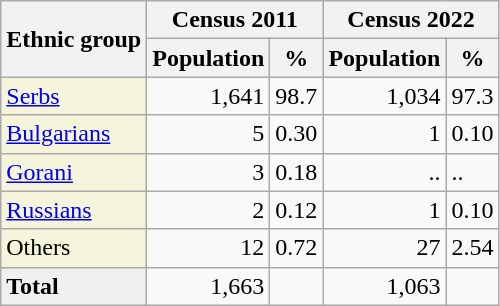<table class="wikitable">
<tr>
<th rowspan="2">Ethnic group</th>
<th colspan="2">Census 2011</th>
<th colspan="2">Census 2022</th>
</tr>
<tr>
<th>Population</th>
<th>%</th>
<th>Population</th>
<th>%</th>
</tr>
<tr>
<td style="background:#F5F5DC;"><a href='#'>Serbs</a></td>
<td align="right">1,641</td>
<td>98.7</td>
<td align="right">1,034</td>
<td>97.3</td>
</tr>
<tr>
<td style="background:#F5F5DC;"><a href='#'>Bulgarians</a></td>
<td align="right">5</td>
<td>0.30</td>
<td align="right">1</td>
<td>0.10</td>
</tr>
<tr>
<td style="background:#F5F5DC;"><a href='#'>Gorani</a></td>
<td align="right">3</td>
<td>0.18</td>
<td align="right">..</td>
<td>..</td>
</tr>
<tr>
<td style="background:#F5F5DC;"><a href='#'>Russians</a></td>
<td align="right">2</td>
<td>0.12</td>
<td align="right">1</td>
<td>0.10</td>
</tr>
<tr>
<td style="background:#F5F5DC;">Others</td>
<td align="right">12</td>
<td>0.72</td>
<td align="right">27</td>
<td>2.54</td>
</tr>
<tr>
<td style="background:#F0F0F0;"><strong>Total</strong></td>
<td align="right">1,663</td>
<td></td>
<td align="right">1,063</td>
<td></td>
</tr>
</table>
